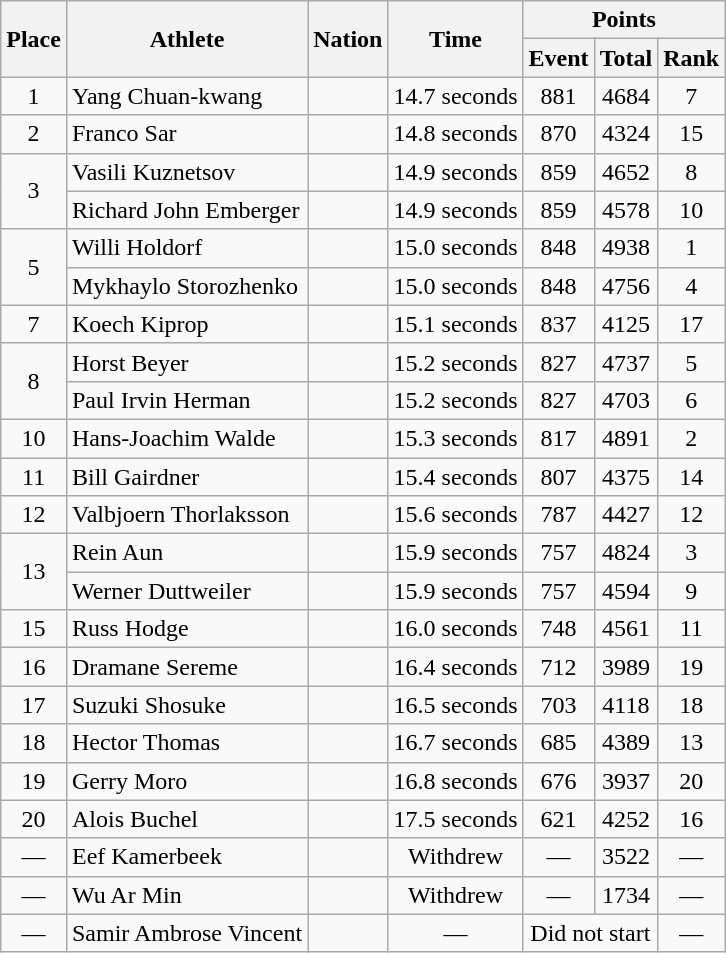<table class=wikitable>
<tr>
<th rowspan=2>Place</th>
<th rowspan=2>Athlete</th>
<th rowspan=2>Nation</th>
<th rowspan=2>Time</th>
<th colspan=3>Points</th>
</tr>
<tr>
<th>Event</th>
<th>Total</th>
<th>Rank</th>
</tr>
<tr align=center>
<td>1</td>
<td align=left>Yang Chuan-kwang</td>
<td align=left></td>
<td>14.7 seconds</td>
<td>881</td>
<td>4684</td>
<td>7</td>
</tr>
<tr align=center>
<td>2</td>
<td align=left>Franco Sar</td>
<td align=left></td>
<td>14.8 seconds</td>
<td>870</td>
<td>4324</td>
<td>15</td>
</tr>
<tr align=center>
<td rowspan=2>3</td>
<td align=left>Vasili Kuznetsov</td>
<td align=left></td>
<td>14.9 seconds</td>
<td>859</td>
<td>4652</td>
<td>8</td>
</tr>
<tr align=center>
<td align=left>Richard John Emberger</td>
<td align=left></td>
<td>14.9 seconds</td>
<td>859</td>
<td>4578</td>
<td>10</td>
</tr>
<tr align=center>
<td rowspan=2>5</td>
<td align=left>Willi Holdorf</td>
<td align=left></td>
<td>15.0 seconds</td>
<td>848</td>
<td>4938</td>
<td>1</td>
</tr>
<tr align=center>
<td align=left>Mykhaylo Storozhenko</td>
<td align=left></td>
<td>15.0 seconds</td>
<td>848</td>
<td>4756</td>
<td>4</td>
</tr>
<tr align=center>
<td>7</td>
<td align=left>Koech Kiprop</td>
<td align=left></td>
<td>15.1 seconds</td>
<td>837</td>
<td>4125</td>
<td>17</td>
</tr>
<tr align=center>
<td rowspan=2>8</td>
<td align=left>Horst Beyer</td>
<td align=left></td>
<td>15.2 seconds</td>
<td>827</td>
<td>4737</td>
<td>5</td>
</tr>
<tr align=center>
<td align=left>Paul Irvin Herman</td>
<td align=left></td>
<td>15.2 seconds</td>
<td>827</td>
<td>4703</td>
<td>6</td>
</tr>
<tr align=center>
<td>10</td>
<td align=left>Hans-Joachim Walde</td>
<td align=left></td>
<td>15.3 seconds</td>
<td>817</td>
<td>4891</td>
<td>2</td>
</tr>
<tr align=center>
<td>11</td>
<td align=left>Bill Gairdner</td>
<td align=left></td>
<td>15.4 seconds</td>
<td>807</td>
<td>4375</td>
<td>14</td>
</tr>
<tr align=center>
<td>12</td>
<td align=left>Valbjoern Thorlaksson</td>
<td align=left></td>
<td>15.6 seconds</td>
<td>787</td>
<td>4427</td>
<td>12</td>
</tr>
<tr align=center>
<td rowspan=2>13</td>
<td align=left>Rein Aun</td>
<td align=left></td>
<td>15.9 seconds</td>
<td>757</td>
<td>4824</td>
<td>3</td>
</tr>
<tr align=center>
<td align=left>Werner Duttweiler</td>
<td align=left></td>
<td>15.9 seconds</td>
<td>757</td>
<td>4594</td>
<td>9</td>
</tr>
<tr align=center>
<td>15</td>
<td align=left>Russ Hodge</td>
<td align=left></td>
<td>16.0 seconds</td>
<td>748</td>
<td>4561</td>
<td>11</td>
</tr>
<tr align=center>
<td>16</td>
<td align=left>Dramane Sereme</td>
<td align=left></td>
<td>16.4 seconds</td>
<td>712</td>
<td>3989</td>
<td>19</td>
</tr>
<tr align=center>
<td>17</td>
<td align=left>Suzuki Shosuke</td>
<td align=left></td>
<td>16.5 seconds</td>
<td>703</td>
<td>4118</td>
<td>18</td>
</tr>
<tr align=center>
<td>18</td>
<td align=left>Hector Thomas</td>
<td align=left></td>
<td>16.7 seconds</td>
<td>685</td>
<td>4389</td>
<td>13</td>
</tr>
<tr align=center>
<td>19</td>
<td align=left>Gerry Moro</td>
<td align=left></td>
<td>16.8 seconds</td>
<td>676</td>
<td>3937</td>
<td>20</td>
</tr>
<tr align=center>
<td>20</td>
<td align=left>Alois Buchel</td>
<td align=left></td>
<td>17.5 seconds</td>
<td>621</td>
<td>4252</td>
<td>16</td>
</tr>
<tr align=center>
<td>—</td>
<td align=left>Eef Kamerbeek</td>
<td align=left></td>
<td>Withdrew</td>
<td>—</td>
<td>3522</td>
<td>—</td>
</tr>
<tr align=center>
<td>—</td>
<td align=left>Wu Ar Min</td>
<td align=left></td>
<td>Withdrew</td>
<td>—</td>
<td>1734</td>
<td>—</td>
</tr>
<tr align=center>
<td>—</td>
<td align=left>Samir Ambrose Vincent</td>
<td align=left></td>
<td>—</td>
<td colspan=2>Did not start</td>
<td>—</td>
</tr>
</table>
